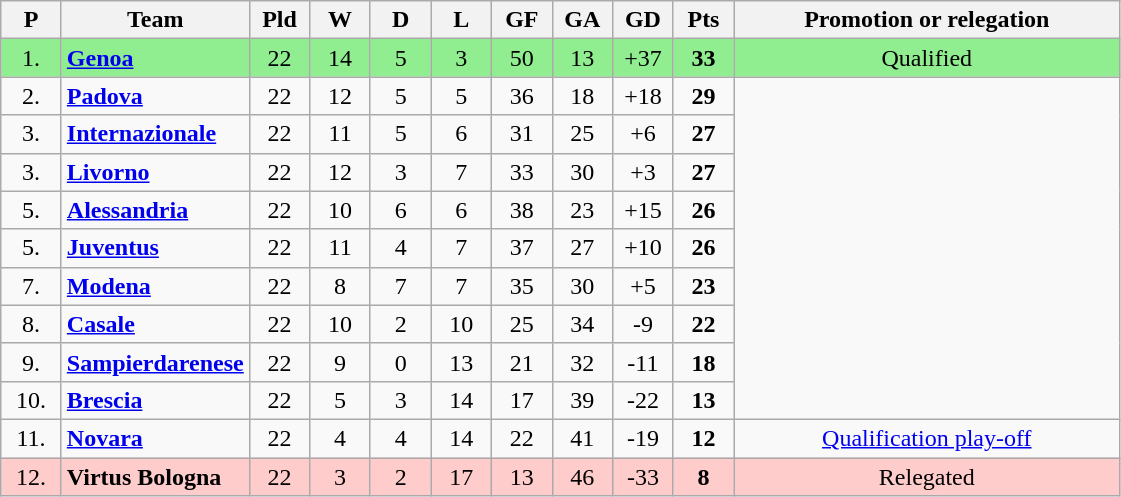<table class="wikitable sortable" style="text-align: center;">
<tr>
<th width=33>P<br></th>
<th>Team<br></th>
<th width=33>Pld<br></th>
<th width=33>W<br></th>
<th width=33>D<br></th>
<th width=33>L<br></th>
<th width=33>GF<br></th>
<th width=33>GA<br></th>
<th width=33>GD<br></th>
<th width=33>Pts<br></th>
<th class="unsortable" width=250>Promotion or relegation<br></th>
</tr>
<tr style="background: #90EE90;">
<td>1.</td>
<td align="left"><strong><a href='#'>Genoa</a></strong></td>
<td>22</td>
<td>14</td>
<td>5</td>
<td>3</td>
<td>50</td>
<td>13</td>
<td>+37</td>
<td><strong>33</strong></td>
<td>Qualified</td>
</tr>
<tr>
<td>2.</td>
<td align="left"><strong><a href='#'>Padova</a></strong></td>
<td>22</td>
<td>12</td>
<td>5</td>
<td>5</td>
<td>36</td>
<td>18</td>
<td>+18</td>
<td><strong>29</strong></td>
</tr>
<tr>
<td>3.</td>
<td align="left"><strong><a href='#'>Internazionale</a></strong></td>
<td>22</td>
<td>11</td>
<td>5</td>
<td>6</td>
<td>31</td>
<td>25</td>
<td>+6</td>
<td><strong>27</strong></td>
</tr>
<tr>
<td>3.</td>
<td align="left"><strong><a href='#'>Livorno</a></strong></td>
<td>22</td>
<td>12</td>
<td>3</td>
<td>7</td>
<td>33</td>
<td>30</td>
<td>+3</td>
<td><strong>27</strong></td>
</tr>
<tr>
<td>5.</td>
<td align="left"><strong><a href='#'>Alessandria</a></strong></td>
<td>22</td>
<td>10</td>
<td>6</td>
<td>6</td>
<td>38</td>
<td>23</td>
<td>+15</td>
<td><strong>26</strong></td>
</tr>
<tr>
<td>5.</td>
<td align="left"><strong><a href='#'>Juventus</a></strong></td>
<td>22</td>
<td>11</td>
<td>4</td>
<td>7</td>
<td>37</td>
<td>27</td>
<td>+10</td>
<td><strong>26</strong></td>
</tr>
<tr>
<td>7.</td>
<td align="left"><strong><a href='#'>Modena</a></strong></td>
<td>22</td>
<td>8</td>
<td>7</td>
<td>7</td>
<td>35</td>
<td>30</td>
<td>+5</td>
<td><strong>23</strong></td>
</tr>
<tr>
<td>8.</td>
<td align="left"><strong><a href='#'>Casale</a></strong></td>
<td>22</td>
<td>10</td>
<td>2</td>
<td>10</td>
<td>25</td>
<td>34</td>
<td>-9</td>
<td><strong>22</strong></td>
</tr>
<tr>
<td>9.</td>
<td align="left"><strong><a href='#'>Sampierdarenese</a></strong></td>
<td>22</td>
<td>9</td>
<td>0</td>
<td>13</td>
<td>21</td>
<td>32</td>
<td>-11</td>
<td><strong>18</strong></td>
</tr>
<tr>
<td>10.</td>
<td align="left"><strong><a href='#'>Brescia</a></strong></td>
<td>22</td>
<td>5</td>
<td>3</td>
<td>14</td>
<td>17</td>
<td>39</td>
<td>-22</td>
<td><strong>13</strong></td>
</tr>
<tr>
<td>11.</td>
<td align="left"><strong><a href='#'>Novara</a></strong></td>
<td>22</td>
<td>4</td>
<td>4</td>
<td>14</td>
<td>22</td>
<td>41</td>
<td>-19</td>
<td><strong>12</strong></td>
<td><a href='#'>Qualification play-off</a></td>
</tr>
<tr style="background:#FFCCCC">
<td>12.</td>
<td align="left"><strong>Virtus Bologna</strong></td>
<td>22</td>
<td>3</td>
<td>2</td>
<td>17</td>
<td>13</td>
<td>46</td>
<td>-33</td>
<td><strong>8</strong></td>
<td>Relegated</td>
</tr>
</table>
